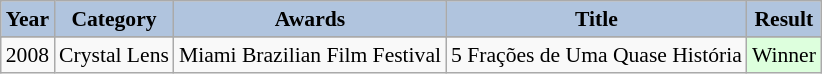<table class="wikitable" style="font-size: 90%; background: #f9f9f9">
<tr>
<th style="background:#B0C4DE;">Year</th>
<th style="background:#B0C4DE;">Category</th>
<th style="background:#B0C4DE;">Awards</th>
<th style="background:#B0C4DE;">Title</th>
<th style="background:#B0C4DE;">Result</th>
</tr>
<tr>
</tr>
<tr>
<td>2008</td>
<td>Crystal Lens</td>
<td>Miami Brazilian Film Festival</td>
<td>5 Frações de Uma Quase História</td>
<td style="background: #ddffdd" align="center" class="table-yes1">Winner</td>
</tr>
</table>
